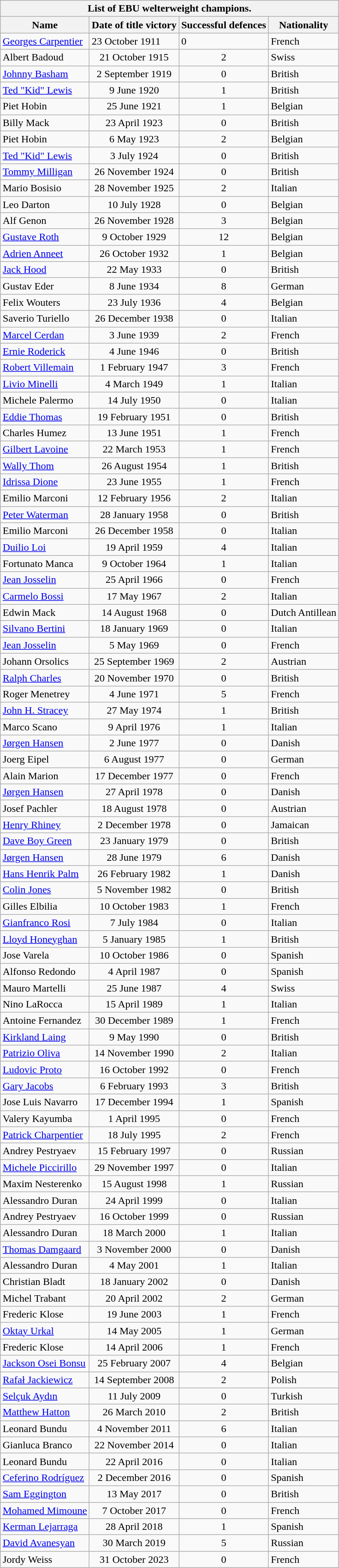<table class="wikitable">
<tr>
<th colspan=4>List of EBU welterweight champions.</th>
</tr>
<tr>
<th>Name</th>
<th>Date of title victory</th>
<th>Successful defences</th>
<th>Nationality</th>
</tr>
<tr>
<td align=left><a href='#'>Georges Carpentier</a></td>
<td>23 October 1911</td>
<td>0</td>
<td align=left> French</td>
</tr>
<tr align=center>
<td align=left>Albert Badoud</td>
<td>21 October 1915</td>
<td>2</td>
<td align=left> Swiss</td>
</tr>
<tr align=center>
<td align=left><a href='#'>Johnny Basham</a></td>
<td>2 September 1919</td>
<td>0</td>
<td align=left> British</td>
</tr>
<tr align=center>
<td align=left><a href='#'>Ted "Kid" Lewis</a></td>
<td>9 June 1920</td>
<td>1</td>
<td align=left> British</td>
</tr>
<tr align=center>
<td align=left>Piet Hobin</td>
<td>25 June 1921</td>
<td>1</td>
<td align=left> Belgian</td>
</tr>
<tr align=center>
<td align=left>Billy Mack</td>
<td>23 April 1923</td>
<td>0</td>
<td align=left> British</td>
</tr>
<tr align=center>
<td align=left>Piet Hobin</td>
<td>6 May 1923</td>
<td>2</td>
<td align=left> Belgian</td>
</tr>
<tr align=center>
<td align=left><a href='#'>Ted "Kid" Lewis</a></td>
<td>3 July 1924</td>
<td>0</td>
<td align=left> British</td>
</tr>
<tr align=center>
<td align=left><a href='#'>Tommy Milligan</a></td>
<td>26 November 1924</td>
<td>0</td>
<td align=left> British</td>
</tr>
<tr align=center>
<td align=left>Mario Bosisio</td>
<td>28 November 1925</td>
<td>2</td>
<td align=left> Italian</td>
</tr>
<tr align=center>
<td align=left>Leo Darton</td>
<td>10 July 1928</td>
<td>0</td>
<td align=left> Belgian</td>
</tr>
<tr align=center>
<td align=left>Alf Genon</td>
<td>26 November 1928</td>
<td>3</td>
<td align=left> Belgian</td>
</tr>
<tr align=center>
<td align=left><a href='#'>Gustave Roth</a></td>
<td>9 October 1929</td>
<td>12</td>
<td align=left> Belgian</td>
</tr>
<tr align=center>
<td align=left><a href='#'>Adrien Anneet</a></td>
<td>26 October 1932</td>
<td>1</td>
<td align=left> Belgian</td>
</tr>
<tr align=center>
<td align=left><a href='#'>Jack Hood</a></td>
<td>22 May 1933</td>
<td>0</td>
<td align=left> British</td>
</tr>
<tr align=center>
<td align=left>Gustav Eder</td>
<td>8 June 1934</td>
<td>8</td>
<td align=left> German</td>
</tr>
<tr align=center>
<td align=left>Felix Wouters</td>
<td>23 July 1936</td>
<td>4</td>
<td align=left> Belgian</td>
</tr>
<tr align=center>
<td align=left>Saverio Turiello</td>
<td>26 December 1938</td>
<td>0</td>
<td align=left> Italian</td>
</tr>
<tr align=center>
<td align=left><a href='#'>Marcel Cerdan</a></td>
<td>3 June 1939</td>
<td>2</td>
<td align=left> French</td>
</tr>
<tr align=center>
<td align=left><a href='#'>Ernie Roderick</a></td>
<td>4 June 1946</td>
<td>0</td>
<td align=left> British</td>
</tr>
<tr align=center>
<td align=left><a href='#'>Robert Villemain</a></td>
<td>1 February 1947</td>
<td>3</td>
<td align=left> French</td>
</tr>
<tr align=center>
<td align=left><a href='#'>Livio Minelli</a></td>
<td>4 March 1949</td>
<td>1</td>
<td align=left> Italian</td>
</tr>
<tr align=center>
<td align=left>Michele Palermo</td>
<td>14 July 1950</td>
<td>0</td>
<td align=left> Italian</td>
</tr>
<tr align=center>
<td align=left><a href='#'>Eddie Thomas</a></td>
<td>19 February 1951</td>
<td>0</td>
<td align=left> British</td>
</tr>
<tr align=center>
<td align=left>Charles Humez</td>
<td>13 June 1951</td>
<td>1</td>
<td align=left> French</td>
</tr>
<tr align=center>
<td align=left><a href='#'>Gilbert Lavoine</a></td>
<td>22 March 1953</td>
<td>1</td>
<td align=left> French</td>
</tr>
<tr align=center>
<td align=left><a href='#'>Wally Thom</a></td>
<td>26 August 1954</td>
<td>1</td>
<td align=left> British</td>
</tr>
<tr align=center>
<td align=left><a href='#'>Idrissa Dione</a></td>
<td>23 June 1955</td>
<td>1</td>
<td align=left> French</td>
</tr>
<tr align=center>
<td align=left>Emilio Marconi</td>
<td>12 February 1956</td>
<td>2</td>
<td align=left> Italian</td>
</tr>
<tr align=center>
<td align=left><a href='#'>Peter Waterman</a></td>
<td>28 January 1958</td>
<td>0</td>
<td align=left> British</td>
</tr>
<tr align=center>
<td align=left>Emilio Marconi</td>
<td>26 December 1958</td>
<td>0</td>
<td align=left> Italian</td>
</tr>
<tr align=center>
<td align=left><a href='#'>Duilio Loi</a></td>
<td>19 April 1959</td>
<td>4</td>
<td align=left> Italian</td>
</tr>
<tr align=center>
<td align=left>Fortunato Manca</td>
<td>9 October 1964</td>
<td>1</td>
<td align=left> Italian</td>
</tr>
<tr align=center>
<td align=left><a href='#'>Jean Josselin</a></td>
<td>25 April 1966</td>
<td>0</td>
<td align=left> French</td>
</tr>
<tr align=center>
<td align=left><a href='#'>Carmelo Bossi</a></td>
<td>17 May 1967</td>
<td>2</td>
<td align=left> Italian</td>
</tr>
<tr align=center>
<td align=left>Edwin Mack</td>
<td>14 August 1968</td>
<td>0</td>
<td align=left> Dutch Antillean</td>
</tr>
<tr align=center>
<td align=left><a href='#'>Silvano Bertini</a></td>
<td>18 January 1969</td>
<td>0</td>
<td align=left> Italian</td>
</tr>
<tr align=center>
<td align=left><a href='#'>Jean Josselin</a></td>
<td>5 May 1969</td>
<td>0</td>
<td align=left> French</td>
</tr>
<tr align=center>
<td align=left>Johann Orsolics</td>
<td>25 September 1969</td>
<td>2</td>
<td align=left> Austrian</td>
</tr>
<tr align=center>
<td align=left><a href='#'>Ralph Charles</a></td>
<td>20 November 1970</td>
<td>0</td>
<td align=left> British</td>
</tr>
<tr align=center>
<td align=left>Roger Menetrey</td>
<td>4 June 1971</td>
<td>5</td>
<td align=left> French</td>
</tr>
<tr align=center>
<td align=left><a href='#'>John H. Stracey</a></td>
<td>27 May 1974</td>
<td>1</td>
<td align=left> British</td>
</tr>
<tr align=center>
<td align=left>Marco Scano</td>
<td>9 April 1976</td>
<td>1</td>
<td align=left> Italian</td>
</tr>
<tr align=center>
<td align=left><a href='#'>Jørgen Hansen</a></td>
<td>2 June 1977</td>
<td>0</td>
<td align=left> Danish</td>
</tr>
<tr align=center>
<td align=left>Joerg Eipel</td>
<td>6 August 1977</td>
<td>0</td>
<td align=left> German</td>
</tr>
<tr align=center>
<td align=left>Alain Marion</td>
<td>17 December 1977</td>
<td>0</td>
<td align=left> French</td>
</tr>
<tr align=center>
<td align=left><a href='#'>Jørgen Hansen</a></td>
<td>27 April 1978</td>
<td>0</td>
<td align=left> Danish</td>
</tr>
<tr align=center>
<td align=left>Josef Pachler</td>
<td>18 August 1978</td>
<td>0</td>
<td align=left> Austrian</td>
</tr>
<tr align=center>
<td align=left><a href='#'>Henry Rhiney</a></td>
<td>2 December 1978</td>
<td>0</td>
<td align=left> Jamaican</td>
</tr>
<tr align=center>
<td align=left><a href='#'>Dave Boy Green</a></td>
<td>23 January 1979</td>
<td>0</td>
<td align=left> British</td>
</tr>
<tr align=center>
<td align=left><a href='#'>Jørgen Hansen</a></td>
<td>28 June 1979</td>
<td>6</td>
<td align=left> Danish</td>
</tr>
<tr align=center>
<td align=left><a href='#'>Hans Henrik Palm</a></td>
<td>26 February 1982</td>
<td>1</td>
<td align=left> Danish</td>
</tr>
<tr align=center>
<td align=left><a href='#'>Colin Jones</a></td>
<td>5 November 1982</td>
<td>0</td>
<td align=left> British</td>
</tr>
<tr align=center>
<td align=left>Gilles Elbilia</td>
<td>10 October 1983</td>
<td>1</td>
<td align=left> French</td>
</tr>
<tr align=center>
<td align=left><a href='#'>Gianfranco Rosi</a></td>
<td>7 July 1984</td>
<td>0</td>
<td align=left> Italian</td>
</tr>
<tr align=center>
<td align=left><a href='#'>Lloyd Honeyghan</a></td>
<td>5 January 1985</td>
<td>1</td>
<td align=left> British</td>
</tr>
<tr align=center>
<td align=left>Jose Varela</td>
<td>10 October 1986</td>
<td>0</td>
<td align=left> Spanish</td>
</tr>
<tr align=center>
<td align=left>Alfonso Redondo</td>
<td>4 April 1987</td>
<td>0</td>
<td align=left> Spanish</td>
</tr>
<tr align=center>
<td align=left>Mauro Martelli</td>
<td>25 June 1987</td>
<td>4</td>
<td align=left> Swiss</td>
</tr>
<tr align=center>
<td align=left>Nino LaRocca</td>
<td>15 April 1989</td>
<td>1</td>
<td align=left> Italian</td>
</tr>
<tr align=center>
<td align=left>Antoine Fernandez</td>
<td>30 December 1989</td>
<td>1</td>
<td align=left> French</td>
</tr>
<tr align=center>
<td align=left><a href='#'>Kirkland Laing</a></td>
<td>9 May 1990</td>
<td>0</td>
<td align=left> British</td>
</tr>
<tr align=center>
<td align=left><a href='#'>Patrizio Oliva</a></td>
<td>14 November 1990</td>
<td>2</td>
<td align=left> Italian</td>
</tr>
<tr align=center>
<td align=left><a href='#'>Ludovic Proto</a></td>
<td>16 October 1992</td>
<td>0</td>
<td align=left> French</td>
</tr>
<tr align=center>
<td align=left><a href='#'>Gary Jacobs</a></td>
<td>6 February 1993</td>
<td>3</td>
<td align=left> British</td>
</tr>
<tr align=center>
<td align=left>Jose Luis Navarro</td>
<td>17 December 1994</td>
<td>1</td>
<td align=left> Spanish</td>
</tr>
<tr align=center>
<td align=left>Valery Kayumba</td>
<td>1 April 1995</td>
<td>0</td>
<td align=left> French</td>
</tr>
<tr align=center>
<td align=left><a href='#'>Patrick Charpentier</a></td>
<td>18 July 1995</td>
<td>2</td>
<td align=left> French</td>
</tr>
<tr align=center>
<td align=left>Andrey Pestryaev</td>
<td>15 February 1997</td>
<td>0</td>
<td align=left> Russian</td>
</tr>
<tr align=center>
<td align=left><a href='#'>Michele Piccirillo</a></td>
<td>29 November 1997</td>
<td>0</td>
<td align=left> Italian</td>
</tr>
<tr align=center>
<td align=left>Maxim Nesterenko</td>
<td>15 August 1998</td>
<td>1</td>
<td align=left> Russian</td>
</tr>
<tr align=center>
<td align=left>Alessandro Duran</td>
<td>24 April 1999</td>
<td>0</td>
<td align=left> Italian</td>
</tr>
<tr align=center>
<td align=left>Andrey Pestryaev</td>
<td>16 October 1999</td>
<td>0</td>
<td align=left> Russian</td>
</tr>
<tr align=center>
<td align=left>Alessandro Duran</td>
<td>18 March 2000</td>
<td>1</td>
<td align=left> Italian</td>
</tr>
<tr align=center>
<td align=left><a href='#'>Thomas Damgaard</a></td>
<td>3 November 2000</td>
<td>0</td>
<td align=left> Danish</td>
</tr>
<tr align=center>
<td align=left>Alessandro Duran</td>
<td>4 May 2001</td>
<td>1</td>
<td align=left> Italian</td>
</tr>
<tr align=center>
<td align=left>Christian Bladt</td>
<td>18 January 2002</td>
<td>0</td>
<td align=left> Danish</td>
</tr>
<tr align=center>
<td align=left>Michel Trabant</td>
<td>20 April 2002</td>
<td>2</td>
<td align=left> German</td>
</tr>
<tr align=center>
<td align=left>Frederic Klose</td>
<td>19 June 2003</td>
<td>1</td>
<td align=left> French</td>
</tr>
<tr align=center>
<td align=left><a href='#'>Oktay Urkal</a></td>
<td>14 May 2005</td>
<td>1</td>
<td align=left> German</td>
</tr>
<tr align=center>
<td align=left>Frederic Klose</td>
<td>14 April 2006</td>
<td>1</td>
<td align=left> French</td>
</tr>
<tr align=center>
<td align=left><a href='#'>Jackson Osei Bonsu</a></td>
<td>25 February 2007</td>
<td>4</td>
<td align=left> Belgian</td>
</tr>
<tr align=center>
<td align=left><a href='#'>Rafał Jackiewicz</a></td>
<td>14 September 2008</td>
<td>2</td>
<td align=left> Polish</td>
</tr>
<tr align=center>
<td align=left><a href='#'>Selçuk Aydın</a></td>
<td>11 July 2009</td>
<td>0</td>
<td align=left> Turkish</td>
</tr>
<tr align=center>
<td align=left><a href='#'>Matthew Hatton</a></td>
<td>26 March 2010</td>
<td>2</td>
<td align=left> British</td>
</tr>
<tr align=center>
<td align=left>Leonard Bundu</td>
<td>4 November 2011</td>
<td>6</td>
<td align=left> Italian</td>
</tr>
<tr align=center>
<td align=left>Gianluca Branco</td>
<td>22 November 2014</td>
<td>0</td>
<td align=left> Italian</td>
</tr>
<tr align=center>
<td align=left>Leonard Bundu</td>
<td>22 April 2016</td>
<td>0</td>
<td align=left> Italian</td>
</tr>
<tr align=center>
<td align=left><a href='#'>Ceferino Rodríguez</a></td>
<td>2 December 2016</td>
<td>0</td>
<td align=left> Spanish</td>
</tr>
<tr align=center>
<td align=left><a href='#'>Sam Eggington</a></td>
<td>13 May 2017</td>
<td>0</td>
<td align=left> British</td>
</tr>
<tr align=center>
<td align=left><a href='#'>Mohamed Mimoune</a></td>
<td>7 October 2017</td>
<td>0</td>
<td align=left> French</td>
</tr>
<tr align=center>
<td align=left><a href='#'>Kerman Lejarraga</a></td>
<td>28 April 2018</td>
<td>1</td>
<td align=left> Spanish</td>
</tr>
<tr align=center>
<td align=left><a href='#'>David Avanesyan</a></td>
<td>30 March 2019</td>
<td>5</td>
<td align=left> Russian</td>
</tr>
<tr align=center>
<td align=left>Jordy Weiss</td>
<td>31 October 2023</td>
<td>0</td>
<td align=left> French</td>
</tr>
</table>
